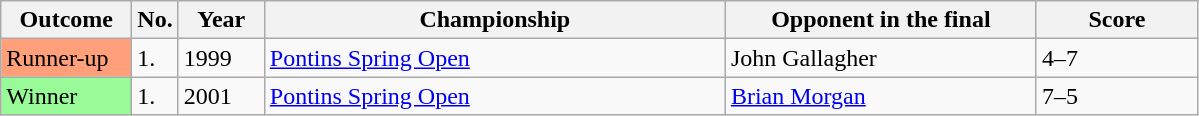<table class="sortable wikitable">
<tr>
<th width="80">Outcome</th>
<th width="20">No.</th>
<th width="50">Year</th>
<th width="300">Championship</th>
<th width="200">Opponent in the final</th>
<th width="100">Score</th>
</tr>
<tr>
<td style="background:#ffa07a;">Runner-up</td>
<td>1.</td>
<td>1999</td>
<td><a href='#'>Pontins Spring Open</a></td>
<td> John Gallagher</td>
<td>4–7</td>
</tr>
<tr>
<td style="background:#98fb98;">Winner</td>
<td>1.</td>
<td>2001</td>
<td><a href='#'>Pontins Spring Open</a></td>
<td> <a href='#'>Brian Morgan</a></td>
<td>7–5</td>
</tr>
</table>
